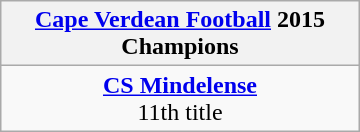<table class="wikitable" style="margin: 0 auto; width: 240px;">
<tr>
<th><a href='#'>Cape Verdean Football</a> 2015<br>Champions</th>
</tr>
<tr>
<td align=center><strong><a href='#'>CS Mindelense</a></strong><br>11th title</td>
</tr>
</table>
